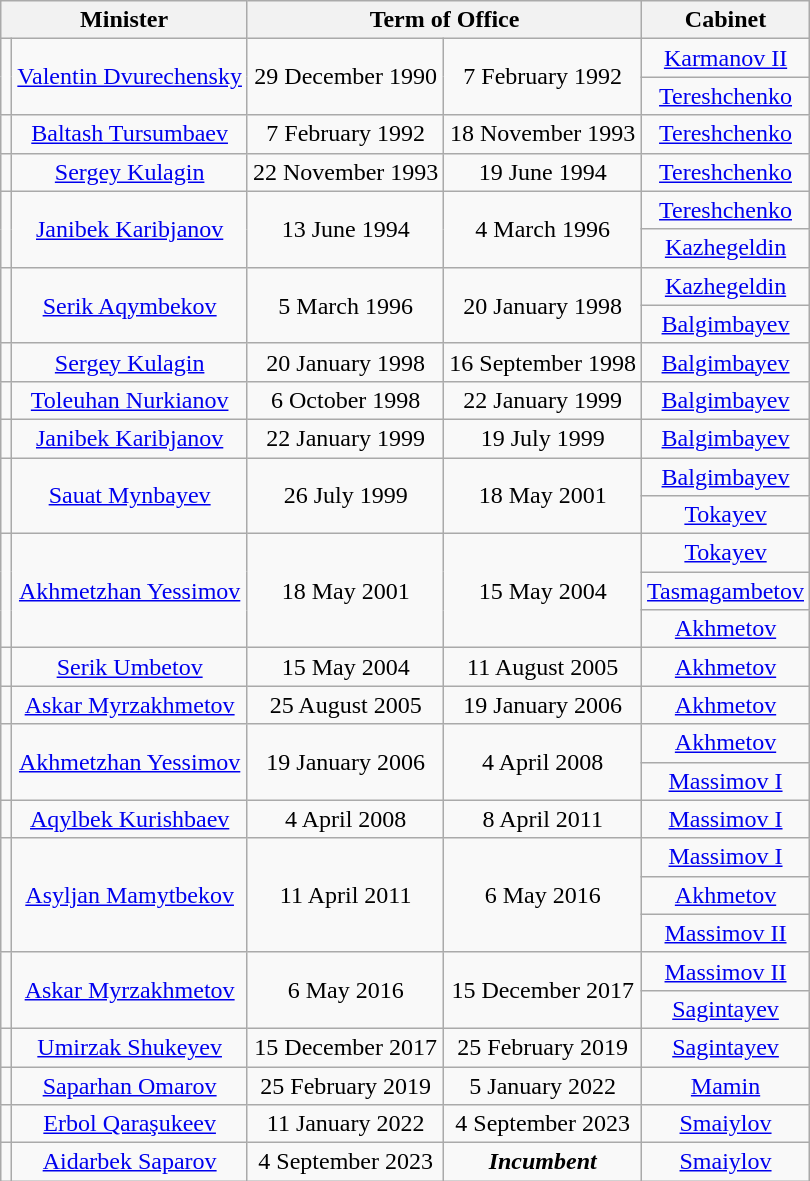<table class="wikitable" style="text-align:center;">
<tr>
<th colspan="2">Minister</th>
<th colspan="2">Term of Office</th>
<th colspan="2">Cabinet</th>
</tr>
<tr>
<td rowspan="2"></td>
<td rowspan="2"><a href='#'>Valentin Dvurechensky</a></td>
<td rowspan="2">29 December 1990</td>
<td rowspan="2">7 February 1992</td>
<td><a href='#'>Karmanov II</a></td>
</tr>
<tr>
<td><a href='#'>Tereshchenko</a></td>
</tr>
<tr>
<td></td>
<td><a href='#'>Baltash Tursumbaev</a></td>
<td>7 February 1992</td>
<td>18 November 1993</td>
<td><a href='#'>Tereshchenko</a></td>
</tr>
<tr>
<td></td>
<td><a href='#'>Sergey Kulagin</a></td>
<td>22 November 1993</td>
<td>19 June 1994</td>
<td><a href='#'>Tereshchenko</a></td>
</tr>
<tr>
<td rowspan="2"></td>
<td rowspan="2"><a href='#'>Janibek Karibjanov</a></td>
<td rowspan="2">13 June 1994</td>
<td rowspan="2">4 March 1996</td>
<td><a href='#'>Tereshchenko</a></td>
</tr>
<tr>
<td><a href='#'>Kazhegeldin</a></td>
</tr>
<tr>
<td rowspan="2"></td>
<td rowspan="2"><a href='#'>Serik Aqymbekov</a></td>
<td rowspan="2">5 March 1996</td>
<td rowspan="2">20 January 1998</td>
<td><a href='#'>Kazhegeldin</a></td>
</tr>
<tr>
<td><a href='#'>Balgimbayev</a></td>
</tr>
<tr>
<td></td>
<td><a href='#'>Sergey Kulagin</a></td>
<td>20 January 1998</td>
<td>16 September 1998</td>
<td><a href='#'>Balgimbayev</a></td>
</tr>
<tr>
<td></td>
<td><a href='#'>Toleuhan Nurkianov</a></td>
<td>6 October 1998</td>
<td>22 January 1999</td>
<td><a href='#'>Balgimbayev</a></td>
</tr>
<tr>
<td></td>
<td><a href='#'>Janibek Karibjanov</a></td>
<td>22 January 1999</td>
<td>19 July 1999</td>
<td><a href='#'>Balgimbayev</a></td>
</tr>
<tr>
<td rowspan="2"></td>
<td rowspan="2"><a href='#'>Sauat Mynbayev</a></td>
<td rowspan="2">26 July 1999</td>
<td rowspan="2">18 May 2001</td>
<td><a href='#'>Balgimbayev</a></td>
</tr>
<tr>
<td><a href='#'>Tokayev</a></td>
</tr>
<tr>
<td rowspan="3"></td>
<td rowspan="3"><a href='#'>Akhmetzhan Yessimov</a></td>
<td rowspan="3">18 May 2001</td>
<td rowspan="3">15 May 2004</td>
<td><a href='#'>Tokayev</a></td>
</tr>
<tr>
<td><a href='#'>Tasmagambetov</a></td>
</tr>
<tr>
<td><a href='#'>Akhmetov</a></td>
</tr>
<tr>
<td></td>
<td><a href='#'>Serik Umbetov</a></td>
<td>15 May 2004</td>
<td>11 August 2005</td>
<td><a href='#'>Akhmetov</a></td>
</tr>
<tr>
<td></td>
<td><a href='#'>Askar Myrzakhmetov</a></td>
<td>25 August 2005</td>
<td>19 January 2006</td>
<td><a href='#'>Akhmetov</a></td>
</tr>
<tr>
<td rowspan="2"></td>
<td rowspan="2"><a href='#'>Akhmetzhan Yessimov</a></td>
<td rowspan="2">19 January 2006</td>
<td rowspan="2">4 April 2008</td>
<td><a href='#'>Akhmetov</a></td>
</tr>
<tr>
<td><a href='#'>Massimov I</a></td>
</tr>
<tr>
<td></td>
<td><a href='#'>Aqylbek Kurishbaev</a></td>
<td>4 April 2008</td>
<td>8 April 2011</td>
<td><a href='#'>Massimov I</a></td>
</tr>
<tr>
<td rowspan="3"></td>
<td rowspan="3"><a href='#'>Asyljan Mamytbekov</a></td>
<td rowspan="3">11 April 2011</td>
<td rowspan="3">6 May 2016</td>
<td><a href='#'>Massimov I</a></td>
</tr>
<tr>
<td><a href='#'>Akhmetov</a></td>
</tr>
<tr>
<td><a href='#'>Massimov II</a></td>
</tr>
<tr>
<td rowspan="2"></td>
<td rowspan="2"><a href='#'>Askar Myrzakhmetov</a></td>
<td rowspan="2">6 May 2016</td>
<td rowspan="2">15 December 2017</td>
<td><a href='#'>Massimov II</a></td>
</tr>
<tr>
<td><a href='#'>Sagintayev</a></td>
</tr>
<tr>
<td></td>
<td><a href='#'>Umirzak Shukeyev</a></td>
<td>15 December 2017</td>
<td>25 February 2019</td>
<td><a href='#'>Sagintayev</a></td>
</tr>
<tr>
<td></td>
<td><a href='#'>Saparhan Omarov</a></td>
<td>25 February 2019</td>
<td>5 January 2022</td>
<td><a href='#'>Mamin</a></td>
</tr>
<tr>
<td></td>
<td><a href='#'>Erbol Qaraşukeev</a></td>
<td>11 January 2022</td>
<td>4 September 2023</td>
<td><a href='#'>Smaiylov</a></td>
</tr>
<tr>
<td></td>
<td><a href='#'>Aidarbek Saparov</a></td>
<td>4 September 2023</td>
<td><strong><em>Incumbent</em></strong></td>
<td><a href='#'>Smaiylov</a></td>
</tr>
</table>
